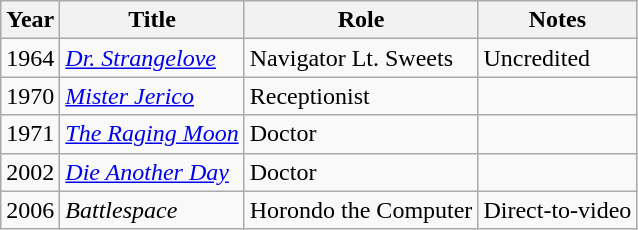<table class="wikitable">
<tr>
<th>Year</th>
<th>Title</th>
<th>Role</th>
<th>Notes</th>
</tr>
<tr>
<td>1964</td>
<td><a href='#'><em>Dr. Strangelove</em></a></td>
<td>Navigator Lt. Sweets</td>
<td>Uncredited</td>
</tr>
<tr>
<td>1970</td>
<td><em><a href='#'>Mister Jerico</a></em></td>
<td>Receptionist</td>
<td></td>
</tr>
<tr>
<td>1971</td>
<td><em><a href='#'>The Raging Moon</a></em></td>
<td>Doctor</td>
<td></td>
</tr>
<tr>
<td>2002</td>
<td><em><a href='#'>Die Another Day</a></em></td>
<td>Doctor</td>
<td></td>
</tr>
<tr>
<td>2006</td>
<td><em>Battlespace</em></td>
<td>Horondo the Computer</td>
<td>Direct-to-video</td>
</tr>
</table>
